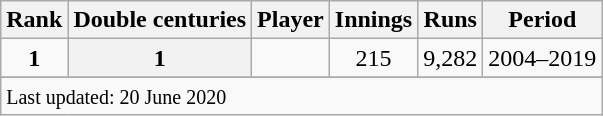<table class="wikitable plainrowheaders sortable">
<tr>
<th scope=col>Rank</th>
<th scope=col>Double centuries</th>
<th scope=col>Player</th>
<th scope=col>Innings</th>
<th scope=col>Runs</th>
<th scope=col>Period</th>
</tr>
<tr>
<td align=center><strong>1</strong></td>
<th scope=row style="text-align:center;">1</th>
<td></td>
<td align=center>215</td>
<td align=center>9,282</td>
<td>2004–2019</td>
</tr>
<tr>
</tr>
<tr class=sortbottom>
<td colspan=6><small>Last updated: 20 June 2020</small></td>
</tr>
</table>
